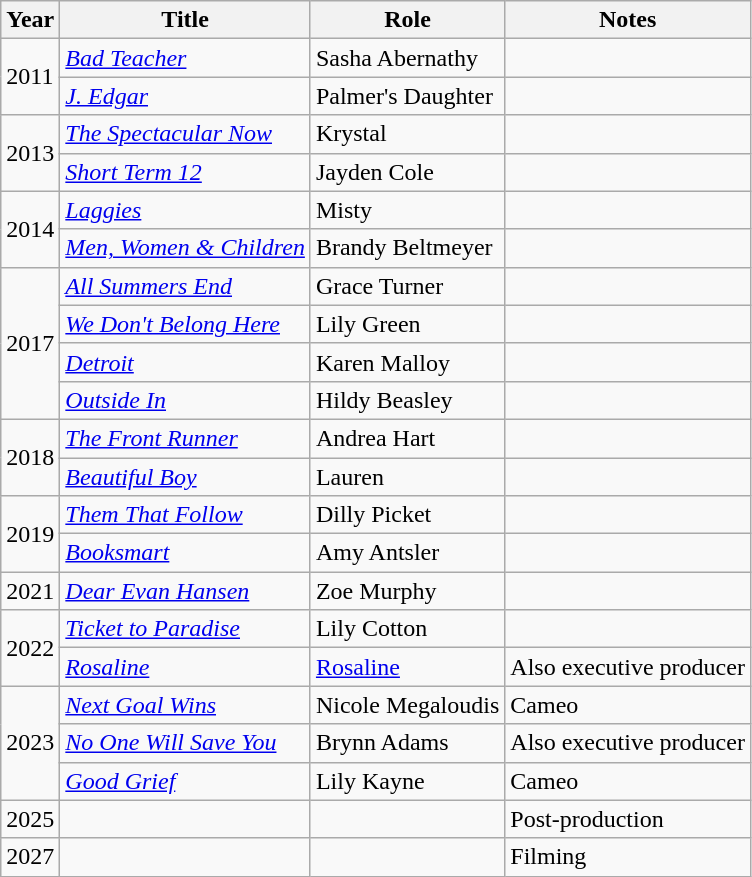<table class="wikitable sortable">
<tr>
<th>Year</th>
<th>Title</th>
<th>Role</th>
<th class="unsortable">Notes</th>
</tr>
<tr>
<td rowspan="2">2011</td>
<td><em><a href='#'>Bad Teacher</a></em></td>
<td>Sasha Abernathy</td>
<td></td>
</tr>
<tr>
<td><em><a href='#'>J. Edgar</a></em></td>
<td>Palmer's Daughter</td>
<td></td>
</tr>
<tr>
<td rowspan="2">2013</td>
<td><em><a href='#'>The Spectacular Now</a></em></td>
<td>Krystal</td>
<td></td>
</tr>
<tr>
<td><em><a href='#'>Short Term 12</a></em></td>
<td>Jayden Cole</td>
<td></td>
</tr>
<tr>
<td rowspan="2">2014</td>
<td><em><a href='#'>Laggies</a></em></td>
<td>Misty</td>
<td></td>
</tr>
<tr>
<td><em><a href='#'>Men, Women & Children</a></em></td>
<td>Brandy Beltmeyer</td>
<td></td>
</tr>
<tr>
<td rowspan="4">2017</td>
<td><em><a href='#'>All Summers End</a></em></td>
<td>Grace Turner</td>
<td></td>
</tr>
<tr>
<td><em><a href='#'>We Don't Belong Here</a></em></td>
<td>Lily Green</td>
<td></td>
</tr>
<tr>
<td><em><a href='#'>Detroit</a></em></td>
<td>Karen Malloy</td>
<td></td>
</tr>
<tr>
<td><em><a href='#'>Outside In</a></em></td>
<td>Hildy Beasley</td>
<td></td>
</tr>
<tr>
<td rowspan="2">2018</td>
<td><em><a href='#'>The Front Runner</a></em></td>
<td>Andrea Hart</td>
<td></td>
</tr>
<tr>
<td><em><a href='#'>Beautiful Boy</a></em></td>
<td>Lauren</td>
<td></td>
</tr>
<tr>
<td rowspan="2">2019</td>
<td><em><a href='#'>Them That Follow</a></em></td>
<td>Dilly Picket</td>
<td></td>
</tr>
<tr>
<td><em><a href='#'>Booksmart</a></em></td>
<td>Amy Antsler</td>
<td></td>
</tr>
<tr>
<td>2021</td>
<td><em><a href='#'>Dear Evan Hansen</a></em></td>
<td>Zoe Murphy</td>
<td></td>
</tr>
<tr>
<td rowspan="2">2022</td>
<td><em><a href='#'>Ticket to Paradise</a></em></td>
<td>Lily Cotton</td>
<td></td>
</tr>
<tr>
<td><em><a href='#'>Rosaline</a></em></td>
<td><a href='#'>Rosaline</a></td>
<td>Also executive producer</td>
</tr>
<tr>
<td rowspan="3">2023</td>
<td><em><a href='#'>Next Goal Wins</a></em></td>
<td>Nicole Megaloudis</td>
<td>Cameo</td>
</tr>
<tr>
<td><em><a href='#'>No One Will Save You</a></em></td>
<td>Brynn Adams</td>
<td>Also executive producer</td>
</tr>
<tr>
<td><em><a href='#'>Good Grief</a></em></td>
<td>Lily Kayne</td>
<td>Cameo</td>
</tr>
<tr>
<td>2025</td>
<td></td>
<td></td>
<td>Post-production</td>
</tr>
<tr>
<td>2027</td>
<td></td>
<td></td>
<td>Filming<br></td>
</tr>
</table>
